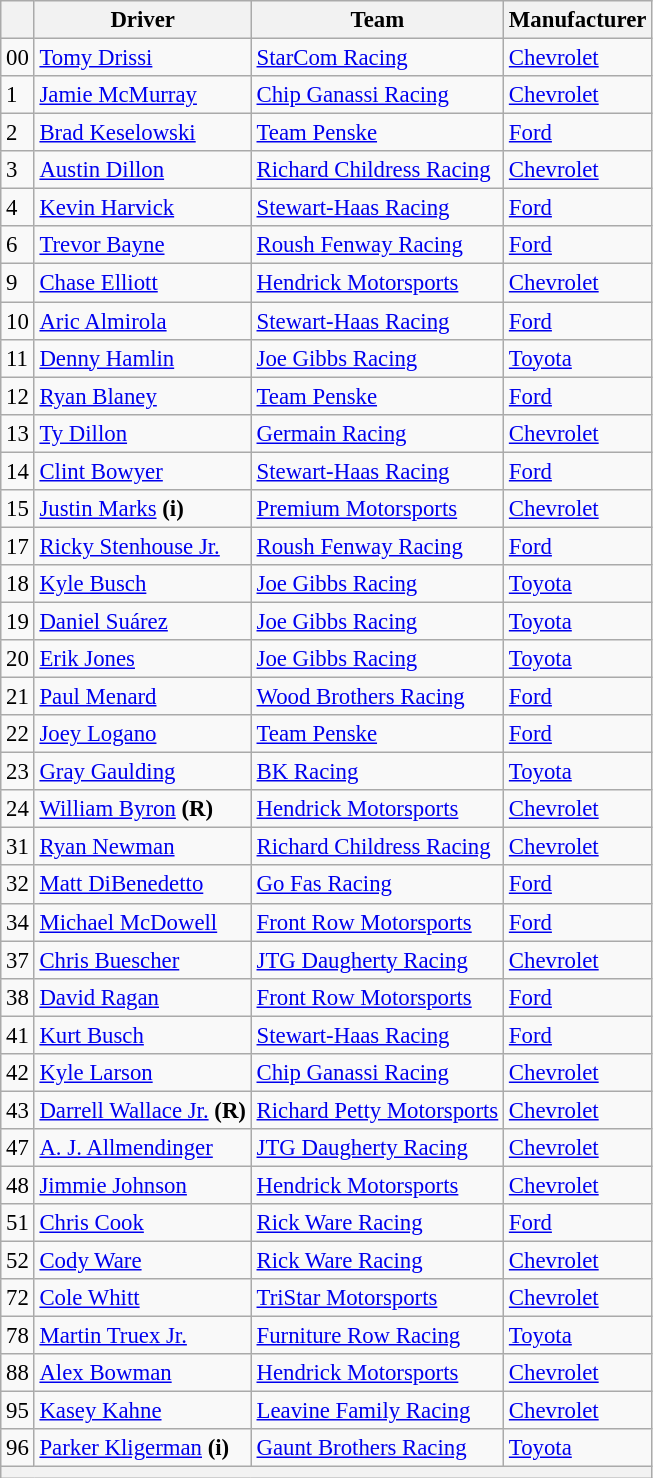<table class="wikitable" style="font-size:95%">
<tr>
<th></th>
<th>Driver</th>
<th>Team</th>
<th>Manufacturer</th>
</tr>
<tr>
<td>00</td>
<td><a href='#'>Tomy Drissi</a></td>
<td><a href='#'>StarCom Racing</a></td>
<td><a href='#'>Chevrolet</a></td>
</tr>
<tr>
<td>1</td>
<td><a href='#'>Jamie McMurray</a></td>
<td><a href='#'>Chip Ganassi Racing</a></td>
<td><a href='#'>Chevrolet</a></td>
</tr>
<tr>
<td>2</td>
<td><a href='#'>Brad Keselowski</a></td>
<td><a href='#'>Team Penske</a></td>
<td><a href='#'>Ford</a></td>
</tr>
<tr>
<td>3</td>
<td><a href='#'>Austin Dillon</a></td>
<td><a href='#'>Richard Childress Racing</a></td>
<td><a href='#'>Chevrolet</a></td>
</tr>
<tr>
<td>4</td>
<td><a href='#'>Kevin Harvick</a></td>
<td><a href='#'>Stewart-Haas Racing</a></td>
<td><a href='#'>Ford</a></td>
</tr>
<tr>
<td>6</td>
<td><a href='#'>Trevor Bayne</a></td>
<td><a href='#'>Roush Fenway Racing</a></td>
<td><a href='#'>Ford</a></td>
</tr>
<tr>
<td>9</td>
<td><a href='#'>Chase Elliott</a></td>
<td><a href='#'>Hendrick Motorsports</a></td>
<td><a href='#'>Chevrolet</a></td>
</tr>
<tr>
<td>10</td>
<td><a href='#'>Aric Almirola</a></td>
<td><a href='#'>Stewart-Haas Racing</a></td>
<td><a href='#'>Ford</a></td>
</tr>
<tr>
<td>11</td>
<td><a href='#'>Denny Hamlin</a></td>
<td><a href='#'>Joe Gibbs Racing</a></td>
<td><a href='#'>Toyota</a></td>
</tr>
<tr>
<td>12</td>
<td><a href='#'>Ryan Blaney</a></td>
<td><a href='#'>Team Penske</a></td>
<td><a href='#'>Ford</a></td>
</tr>
<tr>
<td>13</td>
<td><a href='#'>Ty Dillon</a></td>
<td><a href='#'>Germain Racing</a></td>
<td><a href='#'>Chevrolet</a></td>
</tr>
<tr>
<td>14</td>
<td><a href='#'>Clint Bowyer</a></td>
<td><a href='#'>Stewart-Haas Racing</a></td>
<td><a href='#'>Ford</a></td>
</tr>
<tr>
<td>15</td>
<td><a href='#'>Justin Marks</a> <strong>(i)</strong></td>
<td><a href='#'>Premium Motorsports</a></td>
<td><a href='#'>Chevrolet</a></td>
</tr>
<tr>
<td>17</td>
<td><a href='#'>Ricky Stenhouse Jr.</a></td>
<td><a href='#'>Roush Fenway Racing</a></td>
<td><a href='#'>Ford</a></td>
</tr>
<tr>
<td>18</td>
<td><a href='#'>Kyle Busch</a></td>
<td><a href='#'>Joe Gibbs Racing</a></td>
<td><a href='#'>Toyota</a></td>
</tr>
<tr>
<td>19</td>
<td><a href='#'>Daniel Suárez</a></td>
<td><a href='#'>Joe Gibbs Racing</a></td>
<td><a href='#'>Toyota</a></td>
</tr>
<tr>
<td>20</td>
<td><a href='#'>Erik Jones</a></td>
<td><a href='#'>Joe Gibbs Racing</a></td>
<td><a href='#'>Toyota</a></td>
</tr>
<tr>
<td>21</td>
<td><a href='#'>Paul Menard</a></td>
<td><a href='#'>Wood Brothers Racing</a></td>
<td><a href='#'>Ford</a></td>
</tr>
<tr>
<td>22</td>
<td><a href='#'>Joey Logano</a></td>
<td><a href='#'>Team Penske</a></td>
<td><a href='#'>Ford</a></td>
</tr>
<tr>
<td>23</td>
<td><a href='#'>Gray Gaulding</a></td>
<td><a href='#'>BK Racing</a></td>
<td><a href='#'>Toyota</a></td>
</tr>
<tr>
<td>24</td>
<td><a href='#'>William Byron</a> <strong>(R)</strong></td>
<td><a href='#'>Hendrick Motorsports</a></td>
<td><a href='#'>Chevrolet</a></td>
</tr>
<tr>
<td>31</td>
<td><a href='#'>Ryan Newman</a></td>
<td><a href='#'>Richard Childress Racing</a></td>
<td><a href='#'>Chevrolet</a></td>
</tr>
<tr>
<td>32</td>
<td><a href='#'>Matt DiBenedetto</a></td>
<td><a href='#'>Go Fas Racing</a></td>
<td><a href='#'>Ford</a></td>
</tr>
<tr>
<td>34</td>
<td><a href='#'>Michael McDowell</a></td>
<td><a href='#'>Front Row Motorsports</a></td>
<td><a href='#'>Ford</a></td>
</tr>
<tr>
<td>37</td>
<td><a href='#'>Chris Buescher</a></td>
<td><a href='#'>JTG Daugherty Racing</a></td>
<td><a href='#'>Chevrolet</a></td>
</tr>
<tr>
<td>38</td>
<td><a href='#'>David Ragan</a></td>
<td><a href='#'>Front Row Motorsports</a></td>
<td><a href='#'>Ford</a></td>
</tr>
<tr>
<td>41</td>
<td><a href='#'>Kurt Busch</a></td>
<td><a href='#'>Stewart-Haas Racing</a></td>
<td><a href='#'>Ford</a></td>
</tr>
<tr>
<td>42</td>
<td><a href='#'>Kyle Larson</a></td>
<td><a href='#'>Chip Ganassi Racing</a></td>
<td><a href='#'>Chevrolet</a></td>
</tr>
<tr>
<td>43</td>
<td><a href='#'>Darrell Wallace Jr.</a> <strong>(R)</strong></td>
<td><a href='#'>Richard Petty Motorsports</a></td>
<td><a href='#'>Chevrolet</a></td>
</tr>
<tr>
<td>47</td>
<td><a href='#'>A. J. Allmendinger</a></td>
<td><a href='#'>JTG Daugherty Racing</a></td>
<td><a href='#'>Chevrolet</a></td>
</tr>
<tr>
<td>48</td>
<td><a href='#'>Jimmie Johnson</a></td>
<td><a href='#'>Hendrick Motorsports</a></td>
<td><a href='#'>Chevrolet</a></td>
</tr>
<tr>
<td>51</td>
<td><a href='#'>Chris Cook</a></td>
<td><a href='#'>Rick Ware Racing</a></td>
<td><a href='#'>Ford</a></td>
</tr>
<tr>
<td>52</td>
<td><a href='#'>Cody Ware</a></td>
<td><a href='#'>Rick Ware Racing</a></td>
<td><a href='#'>Chevrolet</a></td>
</tr>
<tr>
<td>72</td>
<td><a href='#'>Cole Whitt</a></td>
<td><a href='#'>TriStar Motorsports</a></td>
<td><a href='#'>Chevrolet</a></td>
</tr>
<tr>
<td>78</td>
<td><a href='#'>Martin Truex Jr.</a></td>
<td><a href='#'>Furniture Row Racing</a></td>
<td><a href='#'>Toyota</a></td>
</tr>
<tr>
<td>88</td>
<td><a href='#'>Alex Bowman</a></td>
<td><a href='#'>Hendrick Motorsports</a></td>
<td><a href='#'>Chevrolet</a></td>
</tr>
<tr>
<td>95</td>
<td><a href='#'>Kasey Kahne</a></td>
<td><a href='#'>Leavine Family Racing</a></td>
<td><a href='#'>Chevrolet</a></td>
</tr>
<tr>
<td>96</td>
<td><a href='#'>Parker Kligerman</a> <strong>(i)</strong></td>
<td><a href='#'>Gaunt Brothers Racing</a></td>
<td><a href='#'>Toyota</a></td>
</tr>
<tr>
<th colspan="4"></th>
</tr>
</table>
